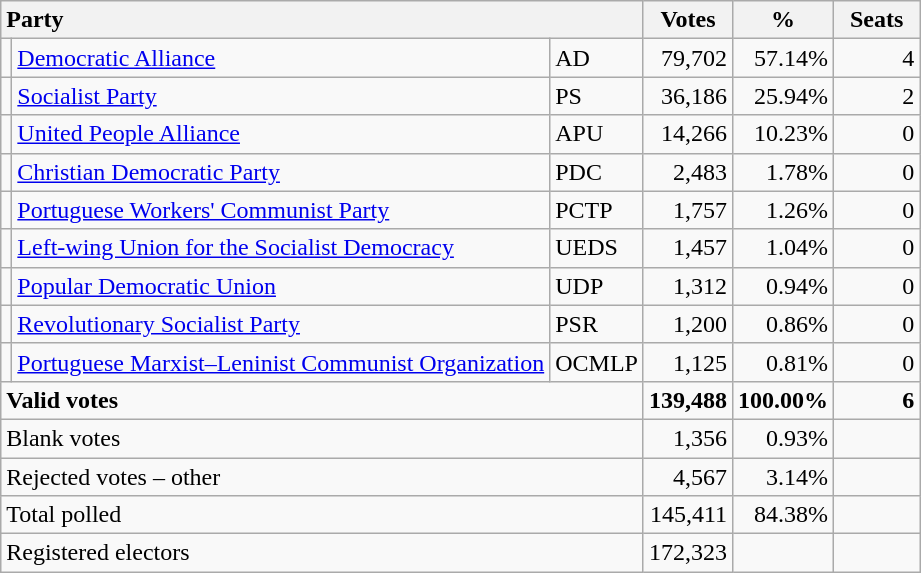<table class="wikitable" border="1" style="text-align:right;">
<tr>
<th style="text-align:left;" colspan=3>Party</th>
<th align=center width="50">Votes</th>
<th align=center width="50">%</th>
<th align=center width="50">Seats</th>
</tr>
<tr>
<td></td>
<td align=left><a href='#'>Democratic Alliance</a></td>
<td align=left>AD</td>
<td>79,702</td>
<td>57.14%</td>
<td>4</td>
</tr>
<tr>
<td></td>
<td align=left><a href='#'>Socialist Party</a></td>
<td align=left>PS</td>
<td>36,186</td>
<td>25.94%</td>
<td>2</td>
</tr>
<tr>
<td></td>
<td align=left><a href='#'>United People Alliance</a></td>
<td align=left>APU</td>
<td>14,266</td>
<td>10.23%</td>
<td>0</td>
</tr>
<tr>
<td></td>
<td align=left style="white-space: nowrap;"><a href='#'>Christian Democratic Party</a></td>
<td align=left>PDC</td>
<td>2,483</td>
<td>1.78%</td>
<td>0</td>
</tr>
<tr>
<td></td>
<td align=left><a href='#'>Portuguese Workers' Communist Party</a></td>
<td align=left>PCTP</td>
<td>1,757</td>
<td>1.26%</td>
<td>0</td>
</tr>
<tr>
<td></td>
<td align=left><a href='#'>Left-wing Union for the Socialist Democracy</a></td>
<td align=left>UEDS</td>
<td>1,457</td>
<td>1.04%</td>
<td>0</td>
</tr>
<tr>
<td></td>
<td align=left><a href='#'>Popular Democratic Union</a></td>
<td align=left>UDP</td>
<td>1,312</td>
<td>0.94%</td>
<td>0</td>
</tr>
<tr>
<td></td>
<td align=left><a href='#'>Revolutionary Socialist Party</a></td>
<td align=left>PSR</td>
<td>1,200</td>
<td>0.86%</td>
<td>0</td>
</tr>
<tr>
<td></td>
<td align=left><a href='#'>Portuguese Marxist–Leninist Communist Organization</a></td>
<td align=left>OCMLP</td>
<td>1,125</td>
<td>0.81%</td>
<td>0</td>
</tr>
<tr style="font-weight:bold">
<td align=left colspan=3>Valid votes</td>
<td>139,488</td>
<td>100.00%</td>
<td>6</td>
</tr>
<tr>
<td align=left colspan=3>Blank votes</td>
<td>1,356</td>
<td>0.93%</td>
<td></td>
</tr>
<tr>
<td align=left colspan=3>Rejected votes – other</td>
<td>4,567</td>
<td>3.14%</td>
<td></td>
</tr>
<tr>
<td align=left colspan=3>Total polled</td>
<td>145,411</td>
<td>84.38%</td>
<td></td>
</tr>
<tr>
<td align=left colspan=3>Registered electors</td>
<td>172,323</td>
<td></td>
<td></td>
</tr>
</table>
